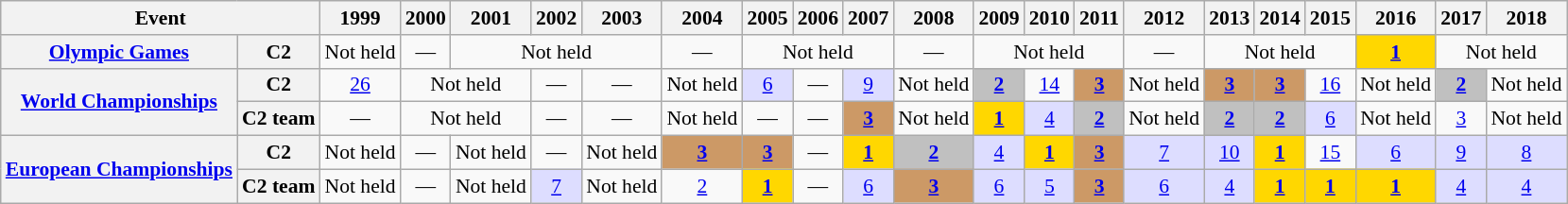<table class="wikitable plainrowheaders" style=font-size:90%>
<tr>
<th scope="col" colspan=2>Event</th>
<th scope="col">1999</th>
<th scope="col">2000</th>
<th scope="col">2001</th>
<th scope="col">2002</th>
<th scope="col">2003</th>
<th scope="col">2004</th>
<th scope="col">2005</th>
<th scope="col">2006</th>
<th scope="col">2007</th>
<th scope="col">2008</th>
<th scope="col">2009</th>
<th scope="col">2010</th>
<th scope="col">2011</th>
<th scope="col">2012</th>
<th scope="col">2013</th>
<th scope="col">2014</th>
<th scope="col">2015</th>
<th scope="col">2016</th>
<th scope="col">2017</th>
<th scope="col">2018</th>
</tr>
<tr style="text-align:center;">
<th scope="row"><a href='#'>Olympic Games</a></th>
<th scope="row">C2</th>
<td>Not held</td>
<td>—</td>
<td colspan=3>Not held</td>
<td>—</td>
<td colspan=3>Not held</td>
<td>—</td>
<td colspan=3>Not held</td>
<td>—</td>
<td colspan=3>Not held</td>
<td style="background:gold;"><a href='#'><strong>1</strong></a></td>
<td colspan=2>Not held</td>
</tr>
<tr style="text-align:center;">
<th scope="row" rowspan=2><a href='#'>World Championships</a></th>
<th scope="row">C2</th>
<td><a href='#'>26</a></td>
<td colspan=2>Not held</td>
<td>—</td>
<td>—</td>
<td>Not held</td>
<td style="background:#ddf;"><a href='#'>6</a></td>
<td>—</td>
<td style="background:#ddf;"><a href='#'>9</a></td>
<td>Not held</td>
<td style="background:silver;"><a href='#'><strong>2</strong></a></td>
<td><a href='#'>14</a></td>
<td style="background:#cc9966;"><a href='#'><strong>3</strong></a></td>
<td>Not held</td>
<td style="background:#cc9966;"><a href='#'><strong>3</strong></a></td>
<td style="background:#cc9966;"><a href='#'><strong>3</strong></a></td>
<td><a href='#'>16</a></td>
<td>Not held</td>
<td style="background:silver;"><a href='#'><strong>2</strong></a></td>
<td>Not held</td>
</tr>
<tr style="text-align:center;">
<th scope="row">C2 team</th>
<td>—</td>
<td colspan=2>Not held</td>
<td>—</td>
<td>—</td>
<td>Not held</td>
<td>—</td>
<td>—</td>
<td style="background:#cc9966;"><a href='#'><strong>3</strong></a></td>
<td>Not held</td>
<td style="background:gold;"><a href='#'><strong>1</strong></a></td>
<td style="background:#ddf;"><a href='#'>4</a></td>
<td style="background:silver;"><a href='#'><strong>2</strong></a></td>
<td>Not held</td>
<td style="background:silver;"><a href='#'><strong>2</strong></a></td>
<td style="background:silver;"><a href='#'><strong>2</strong></a></td>
<td style="background:#ddf;"><a href='#'>6</a></td>
<td>Not held</td>
<td><a href='#'>3</a></td>
<td>Not held</td>
</tr>
<tr style="text-align:center;">
<th scope="row" rowspan=2><a href='#'>European Championships</a></th>
<th scope="row">C2</th>
<td>Not held</td>
<td>—</td>
<td>Not held</td>
<td>—</td>
<td>Not held</td>
<td style="background:#cc9966;"><a href='#'><strong>3</strong></a></td>
<td style="background:#cc9966;"><a href='#'><strong>3</strong></a></td>
<td>—</td>
<td style="background:gold;"><a href='#'><strong>1</strong></a></td>
<td style="background:silver;"><a href='#'><strong>2</strong></a></td>
<td style="background:#ddf;"><a href='#'>4</a></td>
<td style="background:gold;"><a href='#'><strong>1</strong></a></td>
<td style="background:#cc9966;"><a href='#'><strong>3</strong></a></td>
<td style="background:#ddf;"><a href='#'>7</a></td>
<td style="background:#ddf;"><a href='#'>10</a></td>
<td style="background:gold;"><a href='#'><strong>1</strong></a></td>
<td><a href='#'>15</a></td>
<td style="background:#ddf;"><a href='#'>6</a></td>
<td style="background:#ddf;"><a href='#'>9</a></td>
<td style="background:#ddf;"><a href='#'>8</a></td>
</tr>
<tr style="text-align:center;">
<th scope="row">C2 team</th>
<td>Not held</td>
<td>—</td>
<td>Not held</td>
<td style="background:#ddf;"><a href='#'>7</a></td>
<td>Not held</td>
<td><a href='#'>2</a></td>
<td style="background:gold;"><a href='#'><strong>1</strong></a></td>
<td>—</td>
<td style="background:#ddf;"><a href='#'>6</a></td>
<td style="background:#cc9966;"><a href='#'><strong>3</strong></a></td>
<td style="background:#ddf;"><a href='#'>6</a></td>
<td style="background:#ddf;"><a href='#'>5</a></td>
<td style="background:#cc9966;"><a href='#'><strong>3</strong></a></td>
<td style="background:#ddf;"><a href='#'>6</a></td>
<td style="background:#ddf;"><a href='#'>4</a></td>
<td style="background:gold;"><a href='#'><strong>1</strong></a></td>
<td style="background:gold;"><a href='#'><strong>1</strong></a></td>
<td style="background:gold;"><a href='#'><strong>1</strong></a></td>
<td style="background:#ddf;"><a href='#'>4</a></td>
<td style="background:#ddf;"><a href='#'>4</a></td>
</tr>
</table>
